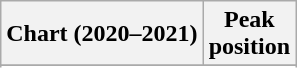<table class="wikitable sortable plainrowheaders" style="text-align:center">
<tr>
<th scope="col">Chart (2020–2021)</th>
<th scope="col">Peak<br>position</th>
</tr>
<tr>
</tr>
<tr>
</tr>
<tr>
</tr>
</table>
